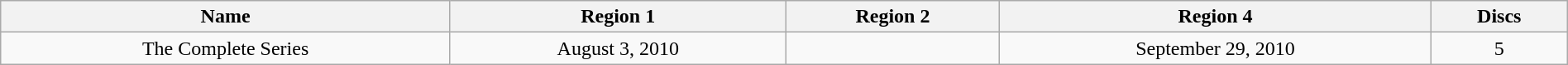<table class="wikitable" style="width:100%;">
<tr>
<th>Name</th>
<th>Region 1</th>
<th>Region 2</th>
<th>Region 4</th>
<th>Discs</th>
</tr>
<tr style="text-align:center;">
<td>The Complete Series</td>
<td>August 3, 2010</td>
<td></td>
<td>September 29, 2010</td>
<td>5</td>
</tr>
</table>
